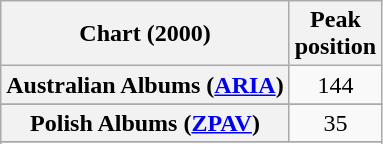<table class="wikitable sortable plainrowheaders" style="text-align:center;">
<tr>
<th scope="col">Chart (2000)</th>
<th scope="col">Peak<br>position</th>
</tr>
<tr>
<th scope="row">Australian Albums (<a href='#'>ARIA</a>)</th>
<td align="center">144</td>
</tr>
<tr>
</tr>
<tr>
<th scope="row">Polish Albums (<a href='#'>ZPAV</a>)</th>
<td>35</td>
</tr>
<tr>
</tr>
<tr>
</tr>
<tr>
</tr>
</table>
